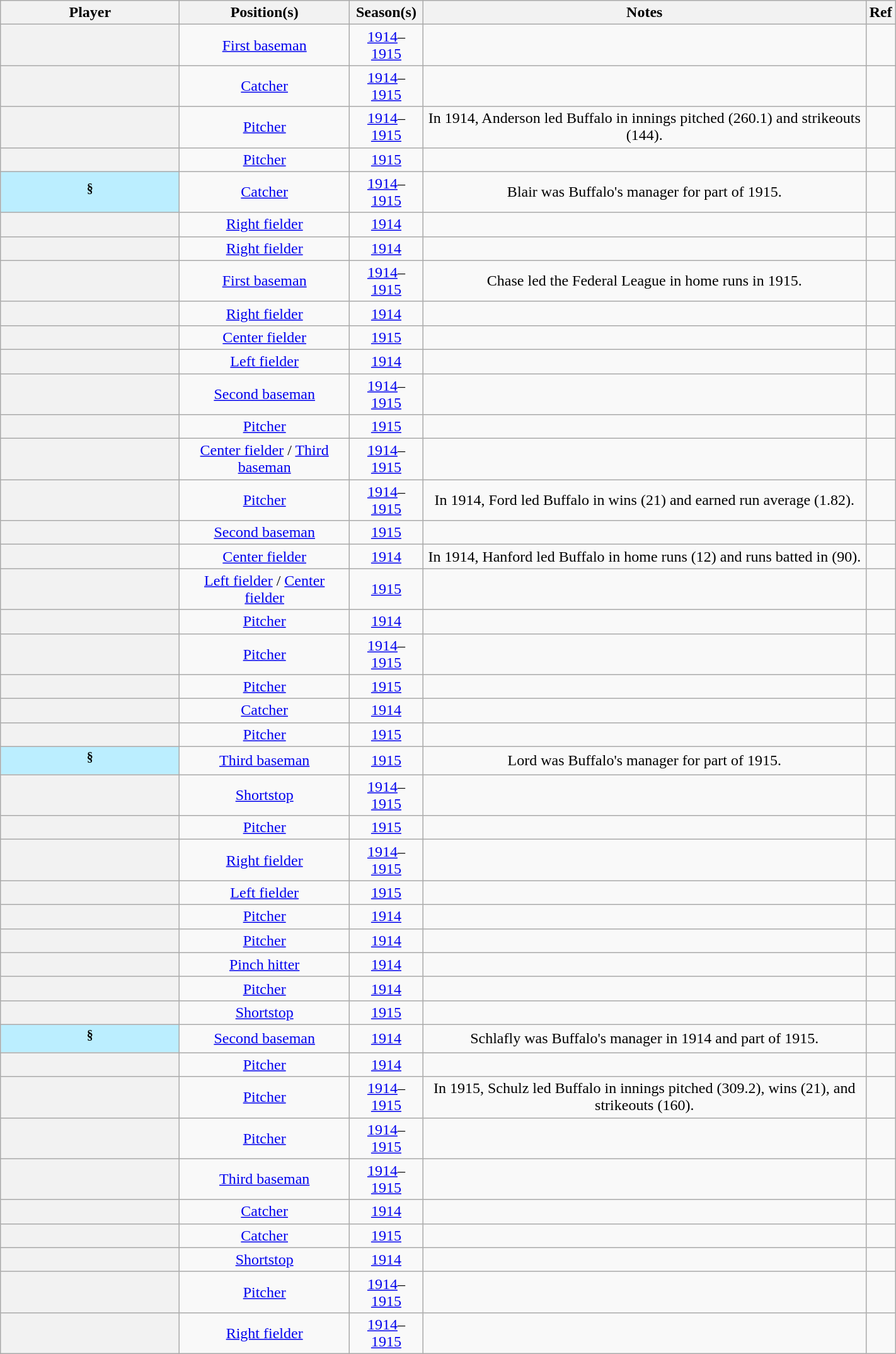<table class="wikitable sortable plainrowheaders" width="75%" style="text-align:center">
<tr>
<th scope="col" width="20%">Player</th>
<th scope="col">Position(s)</th>
<th scope="col">Season(s)</th>
<th scope="col" class="unsortable">Notes</th>
<th scope="col" class="unsortable" width="3%">Ref</th>
</tr>
<tr>
<th scope="row"></th>
<td><a href='#'>First baseman</a></td>
<td><a href='#'>1914</a>–<a href='#'>1915</a></td>
<td></td>
<td align=center></td>
</tr>
<tr>
<th scope="row"></th>
<td><a href='#'>Catcher</a></td>
<td><a href='#'>1914</a>–<a href='#'>1915</a></td>
<td></td>
<td align=center></td>
</tr>
<tr>
<th scope="row"></th>
<td><a href='#'>Pitcher</a></td>
<td><a href='#'>1914</a>–<a href='#'>1915</a></td>
<td>In 1914, Anderson led Buffalo in innings pitched (260.1) and strikeouts (144).</td>
<td align=center></td>
</tr>
<tr>
<th scope="row"></th>
<td><a href='#'>Pitcher</a></td>
<td><a href='#'>1915</a></td>
<td></td>
<td align=center></td>
</tr>
<tr>
<th scope="row" style="background-color:#bbeeff"><sup>§</sup></th>
<td><a href='#'>Catcher</a></td>
<td><a href='#'>1914</a>–<a href='#'>1915</a></td>
<td>Blair was Buffalo's manager for part of 1915.</td>
<td align=center></td>
</tr>
<tr>
<th scope="row"></th>
<td><a href='#'>Right fielder</a></td>
<td><a href='#'>1914</a></td>
<td></td>
<td align=center></td>
</tr>
<tr>
<th scope="row"></th>
<td><a href='#'>Right fielder</a></td>
<td><a href='#'>1914</a></td>
<td></td>
<td align=center></td>
</tr>
<tr>
<th scope="row"></th>
<td><a href='#'>First baseman</a></td>
<td><a href='#'>1914</a>–<a href='#'>1915</a></td>
<td>Chase led the Federal League in home runs in 1915.</td>
<td align=center></td>
</tr>
<tr>
<th scope="row"></th>
<td><a href='#'>Right fielder</a></td>
<td><a href='#'>1914</a></td>
<td></td>
<td align=center></td>
</tr>
<tr>
<th scope="row"></th>
<td><a href='#'>Center fielder</a></td>
<td><a href='#'>1915</a></td>
<td></td>
<td align=center></td>
</tr>
<tr>
<th scope="row"></th>
<td><a href='#'>Left fielder</a></td>
<td><a href='#'>1914</a></td>
<td></td>
<td align=center></td>
</tr>
<tr>
<th scope="row"></th>
<td><a href='#'>Second baseman</a></td>
<td><a href='#'>1914</a>–<a href='#'>1915</a></td>
<td></td>
<td align=center></td>
</tr>
<tr>
<th scope="row"></th>
<td><a href='#'>Pitcher</a></td>
<td><a href='#'>1915</a></td>
<td></td>
<td align=center></td>
</tr>
<tr>
<th scope="row"></th>
<td><a href='#'>Center fielder</a> / <a href='#'>Third baseman</a></td>
<td><a href='#'>1914</a>–<a href='#'>1915</a></td>
<td></td>
<td align=center></td>
</tr>
<tr>
<th scope="row"></th>
<td><a href='#'>Pitcher</a></td>
<td><a href='#'>1914</a>–<a href='#'>1915</a></td>
<td>In 1914, Ford led Buffalo in wins (21) and earned run average (1.82).</td>
<td align=center></td>
</tr>
<tr>
<th scope="row"></th>
<td><a href='#'>Second baseman</a></td>
<td><a href='#'>1915</a></td>
<td></td>
<td align=center></td>
</tr>
<tr>
<th scope="row"></th>
<td><a href='#'>Center fielder</a></td>
<td><a href='#'>1914</a></td>
<td>In 1914, Hanford led Buffalo in home runs (12) and runs batted in (90).</td>
<td align=center></td>
</tr>
<tr>
<th scope="row"></th>
<td><a href='#'>Left fielder</a> / <a href='#'>Center fielder</a></td>
<td><a href='#'>1915</a></td>
<td></td>
<td align=center></td>
</tr>
<tr>
<th scope="row"></th>
<td><a href='#'>Pitcher</a></td>
<td><a href='#'>1914</a></td>
<td></td>
<td align=center></td>
</tr>
<tr>
<th scope="row"></th>
<td><a href='#'>Pitcher</a></td>
<td><a href='#'>1914</a>–<a href='#'>1915</a></td>
<td></td>
<td align=center></td>
</tr>
<tr>
<th scope="row"></th>
<td><a href='#'>Pitcher</a></td>
<td><a href='#'>1915</a></td>
<td></td>
<td align=center></td>
</tr>
<tr>
<th scope="row"></th>
<td><a href='#'>Catcher</a></td>
<td><a href='#'>1914</a></td>
<td></td>
<td align=center></td>
</tr>
<tr>
<th scope="row"></th>
<td><a href='#'>Pitcher</a></td>
<td><a href='#'>1915</a></td>
<td></td>
<td align=center></td>
</tr>
<tr>
<th scope="row" style="background-color:#bbeeff"><sup>§</sup></th>
<td><a href='#'>Third baseman</a></td>
<td><a href='#'>1915</a></td>
<td>Lord was Buffalo's manager for part of 1915.</td>
<td align=center></td>
</tr>
<tr>
<th scope="row"></th>
<td><a href='#'>Shortstop</a></td>
<td><a href='#'>1914</a>–<a href='#'>1915</a></td>
<td></td>
<td align=center></td>
</tr>
<tr>
<th scope="row"></th>
<td><a href='#'>Pitcher</a></td>
<td><a href='#'>1915</a></td>
<td></td>
<td align=center></td>
</tr>
<tr>
<th scope="row"></th>
<td><a href='#'>Right fielder</a></td>
<td><a href='#'>1914</a>–<a href='#'>1915</a></td>
<td></td>
<td align=center></td>
</tr>
<tr>
<th scope="row"></th>
<td><a href='#'>Left fielder</a></td>
<td><a href='#'>1915</a></td>
<td></td>
<td align=center></td>
</tr>
<tr>
<th scope="row"></th>
<td><a href='#'>Pitcher</a></td>
<td><a href='#'>1914</a></td>
<td></td>
<td align=center></td>
</tr>
<tr>
<th scope="row"></th>
<td><a href='#'>Pitcher</a></td>
<td><a href='#'>1914</a></td>
<td></td>
<td align=center></td>
</tr>
<tr>
<th scope="row"></th>
<td><a href='#'>Pinch hitter</a></td>
<td><a href='#'>1914</a></td>
<td></td>
<td align=center></td>
</tr>
<tr>
<th scope="row"></th>
<td><a href='#'>Pitcher</a></td>
<td><a href='#'>1914</a></td>
<td></td>
<td align=center></td>
</tr>
<tr>
<th scope="row"></th>
<td><a href='#'>Shortstop</a></td>
<td><a href='#'>1915</a></td>
<td></td>
<td align=center></td>
</tr>
<tr>
<th scope="row" style="background-color:#bbeeff"><sup>§</sup></th>
<td><a href='#'>Second baseman</a></td>
<td><a href='#'>1914</a></td>
<td>Schlafly was Buffalo's manager in 1914 and part of 1915.</td>
<td align=center></td>
</tr>
<tr>
<th scope="row"></th>
<td><a href='#'>Pitcher</a></td>
<td><a href='#'>1914</a></td>
<td></td>
<td align=center></td>
</tr>
<tr>
<th scope="row"></th>
<td><a href='#'>Pitcher</a></td>
<td><a href='#'>1914</a>–<a href='#'>1915</a></td>
<td>In 1915, Schulz led Buffalo in innings pitched (309.2), wins (21), and strikeouts (160).</td>
<td align=center></td>
</tr>
<tr>
<th scope="row"></th>
<td><a href='#'>Pitcher</a></td>
<td><a href='#'>1914</a>–<a href='#'>1915</a></td>
<td></td>
<td align=center></td>
</tr>
<tr>
<th scope="row"></th>
<td><a href='#'>Third baseman</a></td>
<td><a href='#'>1914</a>–<a href='#'>1915</a></td>
<td></td>
<td align=center></td>
</tr>
<tr>
<th scope="row"></th>
<td><a href='#'>Catcher</a></td>
<td><a href='#'>1914</a></td>
<td></td>
<td align=center></td>
</tr>
<tr>
<th scope="row"></th>
<td><a href='#'>Catcher</a></td>
<td><a href='#'>1915</a></td>
<td></td>
<td align=center></td>
</tr>
<tr>
<th scope="row"></th>
<td><a href='#'>Shortstop</a></td>
<td><a href='#'>1914</a></td>
<td></td>
<td align=center></td>
</tr>
<tr>
<th scope="row"></th>
<td><a href='#'>Pitcher</a></td>
<td><a href='#'>1914</a>–<a href='#'>1915</a></td>
<td></td>
<td align=center></td>
</tr>
<tr>
<th scope="row"></th>
<td><a href='#'>Right fielder</a></td>
<td><a href='#'>1914</a>–<a href='#'>1915</a></td>
<td></td>
<td align=center></td>
</tr>
</table>
